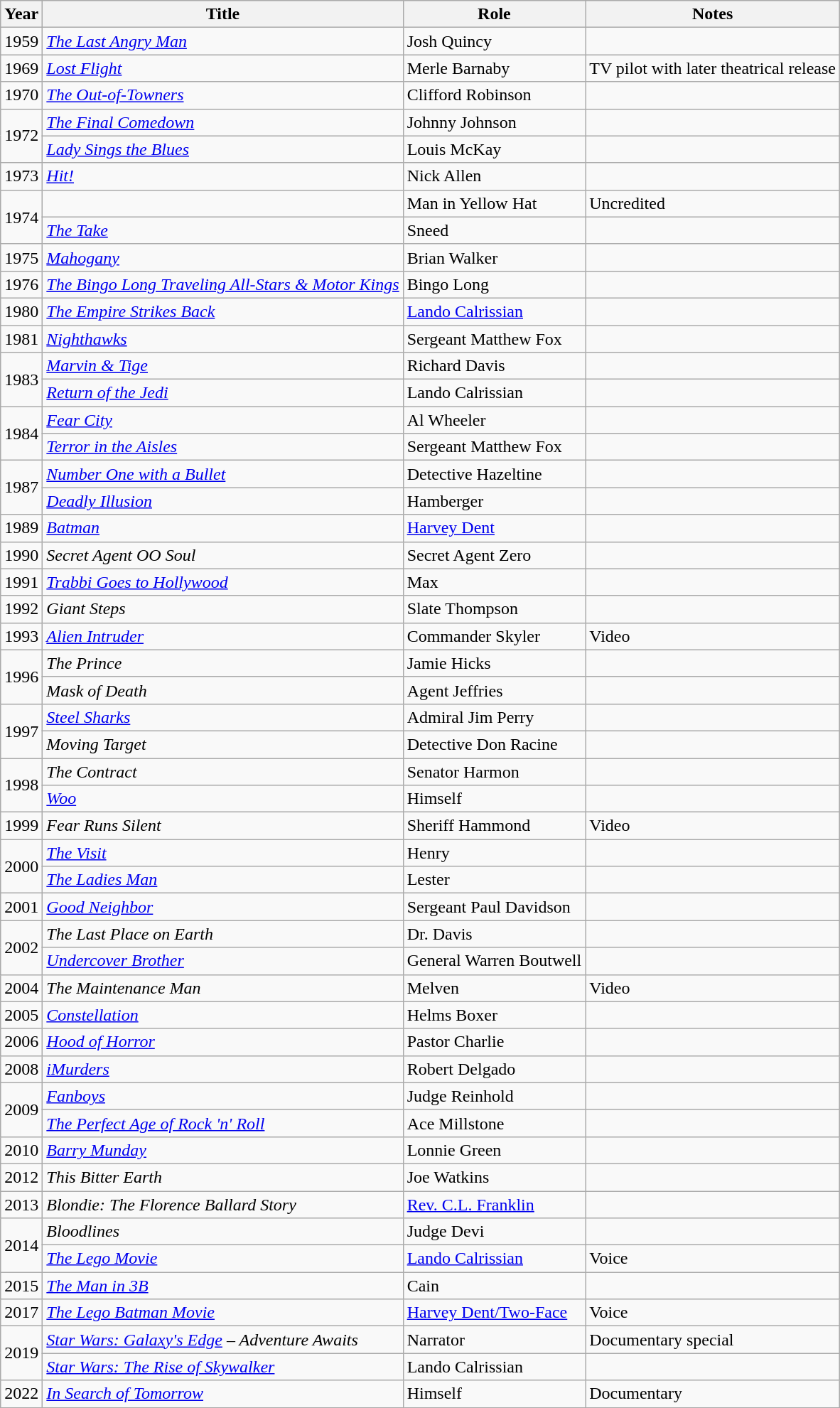<table class="wikitable sortable">
<tr>
<th>Year</th>
<th>Title</th>
<th>Role</th>
<th>Notes</th>
</tr>
<tr>
<td>1959</td>
<td><em><a href='#'>The Last Angry Man</a></em></td>
<td>Josh Quincy</td>
<td></td>
</tr>
<tr>
<td>1969</td>
<td><em><a href='#'>Lost Flight</a></em></td>
<td>Merle Barnaby</td>
<td>TV pilot with later theatrical release</td>
</tr>
<tr>
<td>1970</td>
<td><em><a href='#'>The Out-of-Towners</a></em></td>
<td>Clifford Robinson</td>
<td></td>
</tr>
<tr>
<td rowspan="2">1972</td>
<td><em><a href='#'>The Final Comedown</a></em></td>
<td>Johnny Johnson</td>
<td></td>
</tr>
<tr>
<td><em><a href='#'>Lady Sings the Blues</a></em></td>
<td>Louis McKay</td>
<td></td>
</tr>
<tr>
<td>1973</td>
<td><em><a href='#'>Hit!</a></em></td>
<td>Nick Allen</td>
<td></td>
</tr>
<tr>
<td rowspan="2">1974</td>
<td><em></em></td>
<td>Man in Yellow Hat</td>
<td>Uncredited</td>
</tr>
<tr>
<td><em><a href='#'>The Take</a></em></td>
<td>Sneed</td>
<td></td>
</tr>
<tr>
<td>1975</td>
<td><em><a href='#'>Mahogany</a></em></td>
<td>Brian Walker</td>
<td></td>
</tr>
<tr>
<td>1976</td>
<td><em><a href='#'>The Bingo Long Traveling All-Stars & Motor Kings</a></em></td>
<td>Bingo Long</td>
<td></td>
</tr>
<tr>
<td>1980</td>
<td><em><a href='#'>The Empire Strikes Back</a></em></td>
<td><a href='#'>Lando Calrissian</a></td>
<td></td>
</tr>
<tr>
<td>1981</td>
<td><em><a href='#'>Nighthawks</a></em></td>
<td>Sergeant Matthew Fox</td>
<td></td>
</tr>
<tr>
<td rowspan="2">1983</td>
<td><em><a href='#'>Marvin & Tige</a></em></td>
<td>Richard Davis</td>
<td></td>
</tr>
<tr>
<td><em><a href='#'>Return of the Jedi</a></em></td>
<td>Lando Calrissian</td>
<td></td>
</tr>
<tr>
<td rowspan="2">1984</td>
<td><em><a href='#'>Fear City</a></em></td>
<td>Al Wheeler</td>
<td></td>
</tr>
<tr>
<td><em><a href='#'>Terror in the Aisles</a></em></td>
<td>Sergeant Matthew Fox</td>
<td></td>
</tr>
<tr>
<td rowspan="2">1987</td>
<td><em><a href='#'>Number One with a Bullet</a></em></td>
<td>Detective Hazeltine</td>
<td></td>
</tr>
<tr>
<td><em><a href='#'>Deadly Illusion</a></em></td>
<td>Hamberger</td>
<td></td>
</tr>
<tr>
<td>1989</td>
<td><em><a href='#'>Batman</a></em></td>
<td><a href='#'>Harvey Dent</a></td>
<td></td>
</tr>
<tr>
<td>1990</td>
<td><em>Secret Agent OO Soul</em></td>
<td>Secret Agent Zero</td>
<td></td>
</tr>
<tr>
<td>1991</td>
<td><em><a href='#'>Trabbi Goes to Hollywood</a></em></td>
<td>Max</td>
<td></td>
</tr>
<tr>
<td>1992</td>
<td><em>Giant Steps</em></td>
<td>Slate Thompson</td>
<td></td>
</tr>
<tr>
<td>1993</td>
<td><em><a href='#'>Alien Intruder</a></em></td>
<td>Commander Skyler</td>
<td>Video</td>
</tr>
<tr>
<td rowspan="2">1996</td>
<td><em>The Prince</em></td>
<td>Jamie Hicks</td>
<td></td>
</tr>
<tr>
<td><em>Mask of Death</em></td>
<td>Agent Jeffries</td>
<td></td>
</tr>
<tr>
<td rowspan="2">1997</td>
<td><em><a href='#'>Steel Sharks</a></em></td>
<td>Admiral Jim Perry</td>
<td></td>
</tr>
<tr>
<td><em>Moving Target</em></td>
<td>Detective Don Racine</td>
<td></td>
</tr>
<tr>
<td rowspan="2">1998</td>
<td><em>The Contract</em></td>
<td>Senator Harmon</td>
<td></td>
</tr>
<tr>
<td><em><a href='#'>Woo</a></em></td>
<td>Himself</td>
<td></td>
</tr>
<tr>
<td>1999</td>
<td><em>Fear Runs Silent</em></td>
<td>Sheriff Hammond</td>
<td>Video</td>
</tr>
<tr>
<td rowspan="2">2000</td>
<td><em><a href='#'>The Visit</a></em></td>
<td>Henry</td>
<td></td>
</tr>
<tr>
<td><em><a href='#'>The Ladies Man</a></em></td>
<td>Lester</td>
<td></td>
</tr>
<tr>
<td>2001</td>
<td><em><a href='#'>Good Neighbor</a></em></td>
<td>Sergeant Paul Davidson</td>
<td></td>
</tr>
<tr>
<td rowspan="2">2002</td>
<td><em>The Last Place on Earth</em></td>
<td>Dr. Davis</td>
<td></td>
</tr>
<tr>
<td><em><a href='#'>Undercover Brother</a></em></td>
<td>General Warren Boutwell</td>
<td></td>
</tr>
<tr>
<td>2004</td>
<td><em>The Maintenance Man</em></td>
<td>Melven</td>
<td>Video</td>
</tr>
<tr>
<td>2005</td>
<td><em><a href='#'>Constellation</a></em></td>
<td>Helms Boxer</td>
<td></td>
</tr>
<tr>
<td>2006</td>
<td><em><a href='#'>Hood of Horror</a></em></td>
<td>Pastor Charlie</td>
<td></td>
</tr>
<tr>
<td>2008</td>
<td><em><a href='#'>iMurders</a></em></td>
<td>Robert Delgado</td>
<td></td>
</tr>
<tr>
<td rowspan="2">2009</td>
<td><em><a href='#'>Fanboys</a></em></td>
<td>Judge Reinhold</td>
<td></td>
</tr>
<tr>
<td><em><a href='#'>The Perfect Age of Rock 'n' Roll</a></em></td>
<td>Ace Millstone</td>
<td></td>
</tr>
<tr>
<td>2010</td>
<td><em><a href='#'>Barry Munday</a></em></td>
<td>Lonnie Green</td>
<td></td>
</tr>
<tr>
<td>2012</td>
<td><em>This Bitter Earth</em></td>
<td>Joe Watkins</td>
<td></td>
</tr>
<tr>
<td>2013</td>
<td><em>Blondie: The Florence Ballard Story</em></td>
<td><a href='#'>Rev. C.L. Franklin</a></td>
<td></td>
</tr>
<tr>
<td rowspan="2">2014</td>
<td><em>Bloodlines</em></td>
<td>Judge Devi</td>
<td></td>
</tr>
<tr>
<td><em><a href='#'>The Lego Movie</a></em></td>
<td><a href='#'>Lando Calrissian</a></td>
<td>Voice</td>
</tr>
<tr>
<td>2015</td>
<td><em><a href='#'>The Man in 3B</a></em></td>
<td>Cain</td>
<td></td>
</tr>
<tr>
<td>2017</td>
<td><em><a href='#'>The Lego Batman Movie</a></em></td>
<td><a href='#'>Harvey Dent/Two-Face</a></td>
<td>Voice</td>
</tr>
<tr>
<td rowspan="2">2019</td>
<td><em><a href='#'>Star Wars: Galaxy's Edge</a></em> <em>– Adventure Awaits</em></td>
<td>Narrator</td>
<td>Documentary special</td>
</tr>
<tr>
<td><em><a href='#'>Star Wars: The Rise of Skywalker</a></em></td>
<td>Lando Calrissian</td>
<td></td>
</tr>
<tr>
<td>2022</td>
<td><em><a href='#'>In Search of Tomorrow</a></em></td>
<td>Himself</td>
<td>Documentary</td>
</tr>
</table>
